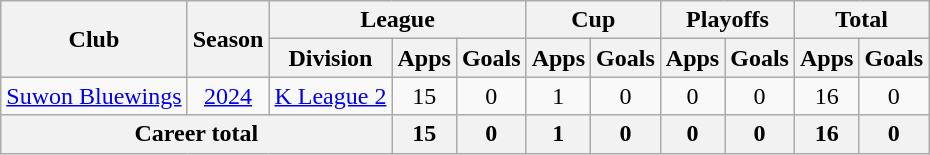<table class="wikitable" style="text-align:center">
<tr>
<th rowspan=2>Club</th>
<th rowspan=2>Season</th>
<th colspan=3>League</th>
<th colspan=2>Cup</th>
<th colspan=2>Playoffs</th>
<th colspan=2>Total</th>
</tr>
<tr>
<th>Division</th>
<th>Apps</th>
<th>Goals</th>
<th>Apps</th>
<th>Goals</th>
<th>Apps</th>
<th>Goals</th>
<th>Apps</th>
<th>Goals</th>
</tr>
<tr>
<td><a href='#'>Suwon Bluewings</a></td>
<td><a href='#'>2024</a></td>
<td><a href='#'>K League 2</a></td>
<td>15</td>
<td>0</td>
<td>1</td>
<td>0</td>
<td>0</td>
<td>0</td>
<td>16</td>
<td>0</td>
</tr>
<tr>
<th colspan=3>Career total</th>
<th>15</th>
<th>0</th>
<th>1</th>
<th>0</th>
<th>0</th>
<th>0</th>
<th>16</th>
<th>0</th>
</tr>
</table>
